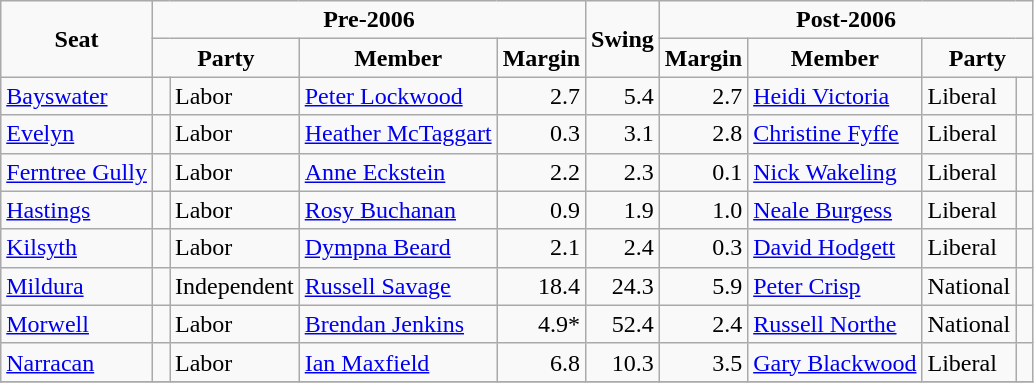<table class="wikitable">
<tr>
<td rowspan="2" style="text-align:center"><strong>Seat</strong></td>
<td colspan="4" style="text-align:center"><strong>Pre-2006</strong></td>
<td rowspan="2" style="text-align:center"><strong>Swing</strong></td>
<td colspan="4" style="text-align:center"><strong>Post-2006</strong></td>
</tr>
<tr>
<td colspan="2" style="text-align:center"><strong>Party</strong></td>
<td style="text-align:center"><strong>Member</strong></td>
<td style="text-align:center"><strong>Margin</strong></td>
<td style="text-align:center"><strong>Margin</strong></td>
<td style="text-align:center"><strong>Member</strong></td>
<td colspan="2" style="text-align:center"><strong>Party</strong></td>
</tr>
<tr>
<td><a href='#'>Bayswater</a></td>
<td> </td>
<td>Labor</td>
<td><a href='#'>Peter Lockwood</a></td>
<td style="text-align:right;">2.7</td>
<td style="text-align:right;">5.4</td>
<td style="text-align:right;">2.7</td>
<td><a href='#'>Heidi Victoria</a></td>
<td>Liberal</td>
<td> </td>
</tr>
<tr>
<td><a href='#'>Evelyn</a></td>
<td> </td>
<td>Labor</td>
<td><a href='#'>Heather McTaggart</a></td>
<td style="text-align:right;">0.3</td>
<td style="text-align:right;">3.1</td>
<td style="text-align:right;">2.8</td>
<td><a href='#'>Christine Fyffe</a></td>
<td>Liberal</td>
<td> </td>
</tr>
<tr>
<td><a href='#'>Ferntree Gully</a></td>
<td> </td>
<td>Labor</td>
<td><a href='#'>Anne Eckstein</a></td>
<td style="text-align:right;">2.2</td>
<td style="text-align:right;">2.3</td>
<td style="text-align:right;">0.1</td>
<td><a href='#'>Nick Wakeling</a></td>
<td>Liberal</td>
<td> </td>
</tr>
<tr>
<td><a href='#'>Hastings</a></td>
<td> </td>
<td>Labor</td>
<td><a href='#'>Rosy Buchanan</a></td>
<td style="text-align:right;">0.9</td>
<td style="text-align:right;">1.9</td>
<td style="text-align:right;">1.0</td>
<td><a href='#'>Neale Burgess</a></td>
<td>Liberal</td>
<td> </td>
</tr>
<tr>
<td><a href='#'>Kilsyth</a></td>
<td> </td>
<td>Labor</td>
<td><a href='#'>Dympna Beard</a></td>
<td style="text-align:right;">2.1</td>
<td style="text-align:right;">2.4</td>
<td style="text-align:right;">0.3</td>
<td><a href='#'>David Hodgett</a></td>
<td>Liberal</td>
<td> </td>
</tr>
<tr>
<td><a href='#'>Mildura</a></td>
<td> </td>
<td>Independent</td>
<td><a href='#'>Russell Savage</a></td>
<td style="text-align:right;">18.4</td>
<td style="text-align:right;">24.3</td>
<td style="text-align:right;">5.9</td>
<td><a href='#'>Peter Crisp</a></td>
<td>National</td>
<td> </td>
</tr>
<tr>
<td><a href='#'>Morwell</a></td>
<td> </td>
<td>Labor</td>
<td><a href='#'>Brendan Jenkins</a></td>
<td style="text-align:right;">4.9*</td>
<td style="text-align:right;">52.4</td>
<td style="text-align:right;">2.4</td>
<td><a href='#'>Russell Northe</a></td>
<td>National</td>
<td> </td>
</tr>
<tr>
<td><a href='#'>Narracan</a></td>
<td> </td>
<td>Labor</td>
<td><a href='#'>Ian Maxfield</a></td>
<td style="text-align:right;">6.8</td>
<td style="text-align:right;">10.3</td>
<td style="text-align:right;">3.5</td>
<td><a href='#'>Gary Blackwood</a></td>
<td>Liberal</td>
<td> </td>
</tr>
<tr>
</tr>
</table>
